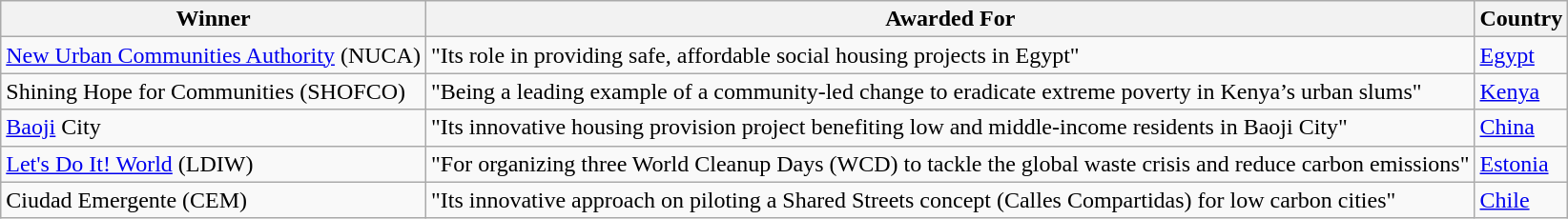<table class="wikitable">
<tr>
<th>Winner</th>
<th>Awarded For</th>
<th>Country</th>
</tr>
<tr>
<td><a href='#'>New Urban Communities Authority</a> (NUCA)</td>
<td>"Its role in providing safe, affordable social housing projects in Egypt"</td>
<td><a href='#'>Egypt</a></td>
</tr>
<tr>
<td>Shining Hope for Communities (SHOFCO)</td>
<td>"Being a leading example of a community-led change to eradicate extreme poverty in Kenya’s urban slums"</td>
<td><a href='#'>Kenya</a></td>
</tr>
<tr>
<td><a href='#'>Baoji</a> City</td>
<td>"Its innovative housing provision project benefiting low and middle-income residents in Baoji City"</td>
<td><a href='#'>China</a></td>
</tr>
<tr>
<td><a href='#'>Let's Do It! World</a> (LDIW)</td>
<td>"For organizing three World Cleanup Days (WCD) to tackle the global waste crisis and reduce carbon emissions"</td>
<td><a href='#'>Estonia</a></td>
</tr>
<tr>
<td>Ciudad Emergente (CEM)</td>
<td>"Its innovative approach on piloting a Shared Streets concept (Calles Compartidas) for low carbon cities"</td>
<td><a href='#'>Chile</a></td>
</tr>
</table>
